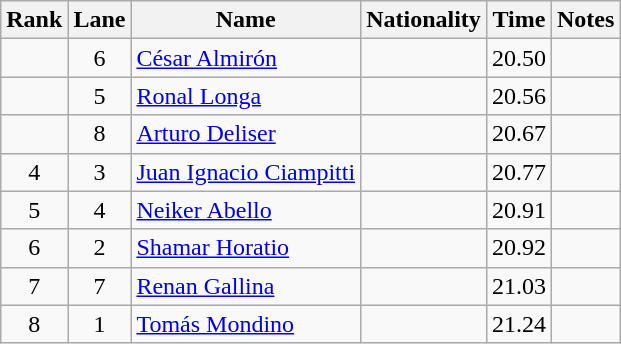<table class="wikitable sortable" style="text-align:center">
<tr>
<th>Rank</th>
<th>Lane</th>
<th>Name</th>
<th>Nationality</th>
<th>Time</th>
<th>Notes</th>
</tr>
<tr>
<td></td>
<td>6</td>
<td align=left><a href='#'>César Almirón</a></td>
<td align=left></td>
<td>20.50</td>
<td></td>
</tr>
<tr>
<td></td>
<td>5</td>
<td align=left><a href='#'>Ronal Longa</a></td>
<td align=left></td>
<td>20.56</td>
<td></td>
</tr>
<tr>
<td></td>
<td>8</td>
<td align=left><a href='#'>Arturo Deliser</a></td>
<td align=left></td>
<td>20.67</td>
<td></td>
</tr>
<tr>
<td>4</td>
<td>3</td>
<td align=left><a href='#'>Juan Ignacio Ciampitti</a></td>
<td align=left></td>
<td>20.77</td>
<td></td>
</tr>
<tr>
<td>5</td>
<td>4</td>
<td align=left><a href='#'>Neiker Abello</a></td>
<td align=left></td>
<td>20.91</td>
<td></td>
</tr>
<tr>
<td>6</td>
<td>2</td>
<td align=left><a href='#'>Shamar Horatio</a></td>
<td align=left></td>
<td>20.92</td>
<td></td>
</tr>
<tr>
<td>7</td>
<td>7</td>
<td align=left><a href='#'>Renan Gallina</a></td>
<td align=left></td>
<td>21.03</td>
<td></td>
</tr>
<tr>
<td>8</td>
<td>1</td>
<td align=left><a href='#'>Tomás Mondino</a></td>
<td align=left></td>
<td>21.24</td>
<td></td>
</tr>
</table>
